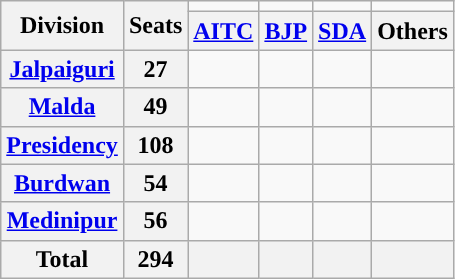<table class="wikitable" style="text-align:center;">
<tr>
<th rowspan="2">Division</th>
<th rowspan="2">Seats</th>
<td style="color:inherit;background:"></td>
<td style="color:inherit;background:"></td>
<td style="color:inherit;background:"></td>
<td style="color:inherit;background:"></td>
</tr>
<tr>
<th><a href='#'>AITC</a></th>
<th><a href='#'>BJP</a></th>
<th><a href='#'>SDA</a></th>
<th>Others</th>
</tr>
<tr>
<th><a href='#'>Jalpaiguri</a></th>
<th>27</th>
<td></td>
<td></td>
<td></td>
<td></td>
</tr>
<tr>
<th><a href='#'>Malda</a></th>
<th>49</th>
<td></td>
<td></td>
<td></td>
<td></td>
</tr>
<tr>
<th><a href='#'>Presidency</a></th>
<th>108</th>
<td></td>
<td></td>
<td></td>
<td></td>
</tr>
<tr>
<th><a href='#'>Burdwan</a></th>
<th>54</th>
<td></td>
<td></td>
<td></td>
<td></td>
</tr>
<tr>
<th><a href='#'>Medinipur</a></th>
<th>56</th>
<td></td>
<td></td>
<td></td>
<td></td>
</tr>
<tr>
<th>Total</th>
<th>294</th>
<th></th>
<th></th>
<th></th>
<th></th>
</tr>
</table>
